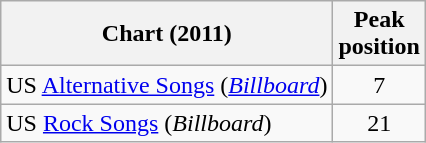<table class="wikitable">
<tr>
<th>Chart (2011)</th>
<th>Peak<br>position</th>
</tr>
<tr>
<td>US <a href='#'>Alternative Songs</a> (<em><a href='#'>Billboard</a></em>)</td>
<td style="text-align:center;">7</td>
</tr>
<tr>
<td>US <a href='#'>Rock Songs</a> (<em>Billboard</em>)</td>
<td style="text-align:center;">21</td>
</tr>
</table>
